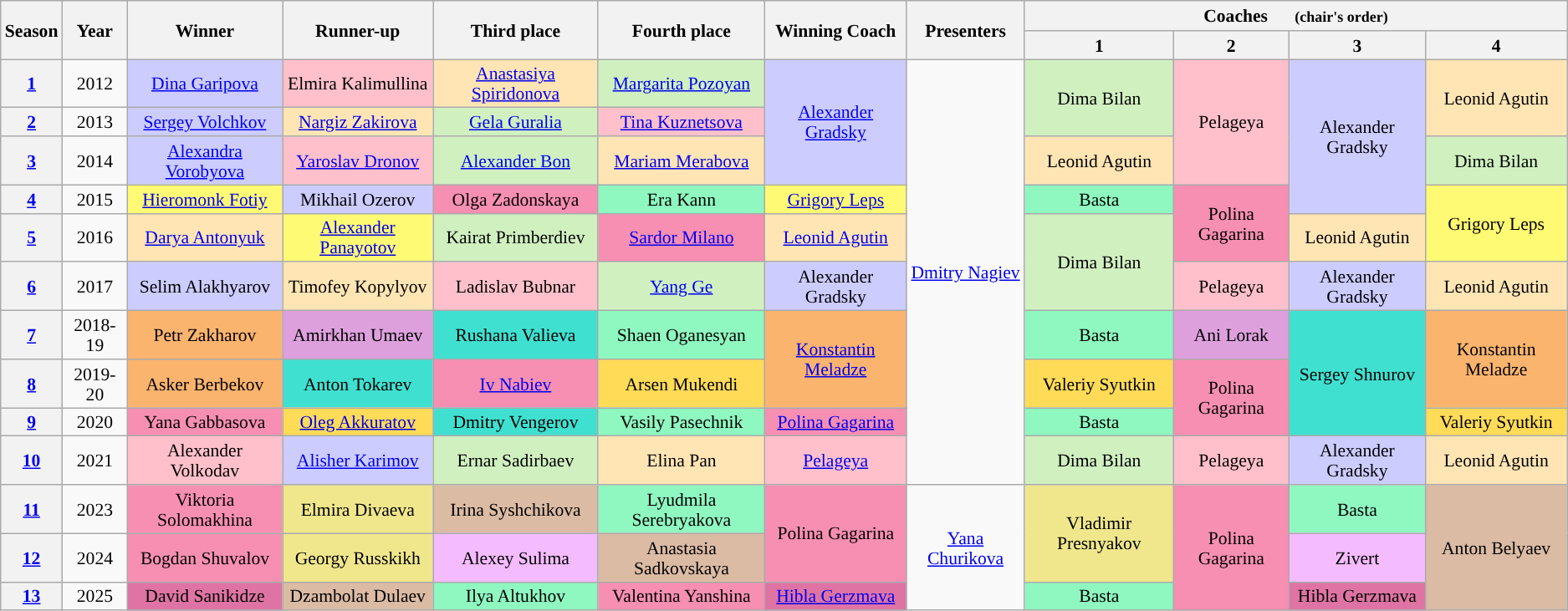<table class="wikitable" style="text-align:center; font-size:90%; line-height:16px; max-width:1800px">
<tr>
<th rowspan=2 scope="col">Season</th>
<th rowspan=2 scope="col">Year</th>
<th rowspan=2 scope="col">Winner</th>
<th rowspan=2 scope="col">Runner-up</th>
<th rowspan=2 scope="col">Third place</th>
<th rowspan=2 scope="col">Fourth place</th>
<th rowspan=2 scope="col">Winning Coach</th>
<th rowspan=2 scope="col">Presenters</th>
<th scope="row" colspan="4">Coaches   <small>(chair's order)</small></th>
</tr>
<tr>
<th>1</th>
<th>2</th>
<th>3</th>
<th>4</th>
</tr>
<tr>
<th scope="row"><a href='#'>1</a></th>
<td>2012</td>
<td style="background:#ccccff"><a href='#'>Dina Garipova</a></td>
<td style="background:pink">Elmira Kalimullina</td>
<td style="background:#ffe5b4"><a href='#'>Anastasiya Spiridonova</a></td>
<td style="background:#d0f0c0"><a href='#'>Margarita Pozoyan</a></td>
<td rowspan=3 style="background:#ccccff"><a href='#'>Alexander Gradsky</a></td>
<td rowspan=10><a href='#'>Dmitry Nagiev</a></td>
<td rowspan=2 style="background:#d0f0c0">Dima Bilan</td>
<td rowspan=3 style="background:pink">Pelageya</td>
<td rowspan=4 style="background:#ccf">Alexander Gradsky</td>
<td rowspan=2 style="background:#ffe5b4">Leonid Agutin</td>
</tr>
<tr>
<th><a href='#'>2</a></th>
<td>2013</td>
<td style="background:#ccccff"><a href='#'>Sergey Volchkov</a></td>
<td style="background:#ffe5b4"><a href='#'>Nargiz Zakirova</a></td>
<td style="background:#d0f0c0"><a href='#'>Gela Guralia</a></td>
<td style="background:pink"><a href='#'>Tina Kuznetsova</a></td>
</tr>
<tr>
<th><a href='#'>3</a></th>
<td>2014</td>
<td style="background:#ccccff"><a href='#'>Alexandra Vorobyova</a></td>
<td style="background:pink"><a href='#'>Yaroslav Dronov</a></td>
<td style="background:#d0f0c0"><a href='#'>Alexander Bon</a></td>
<td style="background:#ffe5b4"><a href='#'>Mariam Merabova</a></td>
<td style="background:#ffe5b4">Leonid Agutin</td>
<td style="background:#d0f0c0">Dima Bilan</td>
</tr>
<tr>
<th><a href='#'>4</a></th>
<td>2015</td>
<td style="background:#fffa73"><a href='#'>Hieromonk Fotiy</a></td>
<td style="background:#ccccff">Mikhail Ozerov</td>
<td style="background:#f78fb2">Olga Zadonskaya</td>
<td style="background:#8ff7c0">Era Kann</td>
<td style="background:#fffa73"><a href='#'>Grigory Leps</a></td>
<td style="background:#8ff7c0">Basta</td>
<td rowspan=2 style="background:#f78fb2">Polina Gagarina</td>
<td rowspan=2 style="background:#fffa73">Grigory Leps</td>
</tr>
<tr>
<th><a href='#'>5</a></th>
<td>2016</td>
<td style="background:#ffe5b4"><a href='#'>Darya Antonyuk</a></td>
<td style="background:#fffa73"><a href='#'>Alexander Panayotov</a></td>
<td style="background:#d0f0c0">Kairat Primberdiev</td>
<td style="background:#f78fb2"><a href='#'>Sardor Milano</a></td>
<td style="background:#ffe5b4"><a href='#'>Leonid Agutin</a></td>
<td rowspan=2 style="background:#d0f0c0">Dima Bilan</td>
<td style="background:#ffe5b4">Leonid Agutin</td>
</tr>
<tr>
<th><a href='#'>6</a></th>
<td>2017</td>
<td style="background:#ccccff">Selim Alakhyarov</td>
<td style="background:#ffe5b4">Timofey Kopylyov</td>
<td style="background:pink">Ladislav Bubnar</td>
<td style="background:#d0f0c0"><a href='#'>Yang Ge</a></td>
<td style="background:#ccccff">Alexander Gradsky</td>
<td style="background:pink">Pelageya</td>
<td style="background:#ccf">Alexander Gradsky</td>
<td style="background:#ffe5b4">Leonid Agutin</td>
</tr>
<tr>
<th><a href='#'>7</a></th>
<td>2018-19</td>
<td style="background:#fbb46e">Petr Zakharov</td>
<td style="background:#dda0dd;">Amirkhan Umaev</td>
<td style="background:turquoise;">Rushana Valieva</td>
<td style="background:#8ff7c0">Shaen Oganesyan</td>
<td rowspan=2 style="background:#fbb46e"><a href='#'>Konstantin Meladze</a></td>
<td style="background:#8ff7c0">Basta</td>
<td style="background:#dda0dd">Ani Lorak</td>
<td rowspan=3 style="background:turquoise;">Sergey Shnurov</td>
<td rowspan=2 style="background:#fbb46e">Konstantin Meladze</td>
</tr>
<tr>
<th><a href='#'>8</a></th>
<td>2019-20</td>
<td style="background:#fbb46e">Asker Berbekov</td>
<td style="background:turquoise;">Anton Tokarev</td>
<td style="background:#f78fb2"><a href='#'>Iv Nabiev</a></td>
<td style="background:#ffdb58">Arsen Mukendi</td>
<td style="background:#ffdb58">Valeriy Syutkin</td>
<td rowspan=2 style="background:#f78fb2">Polina Gagarina</td>
</tr>
<tr>
<th><a href='#'>9</a></th>
<td>2020</td>
<td style="background:#f78fb2">Yana Gabbasova</td>
<td style="background:#ffdb58"><a href='#'>Oleg Akkuratov</a></td>
<td style="background:turquoise;">Dmitry Vengerov</td>
<td style="background:#8ff7c0">Vasily Pasechnik</td>
<td style="background:#f78fb2"><a href='#'>Polina Gagarina</a></td>
<td style="background:#8ff7c0">Basta</td>
<td style="background:#ffdb58">Valeriy Syutkin</td>
</tr>
<tr>
<th><a href='#'>10</a></th>
<td>2021</td>
<td style="background:pink">Alexander Volkodav</td>
<td style="background:#ccccff"><a href='#'>Alisher Karimov</a></td>
<td style="background:#d0f0c0">Ernar Sadirbaev</td>
<td style="background:#ffe5b4">Elina Pan</td>
<td style="background:pink"><a href='#'>Pelageya</a></td>
<td style="background:#d0f0c0">Dima Bilan</td>
<td style="background:pink">Pelageya</td>
<td style="background:#ccf">Alexander Gradsky</td>
<td style="background:#ffe5b4">Leonid Agutin</td>
</tr>
<tr>
<th><a href='#'>11</a></th>
<td>2023</td>
<td style="background:#f78fb2">Viktoria Solomakhina</td>
<td style="background:khaki;">Elmira Divaeva</td>
<td style="background:#dbbba4">Irina Syshchikova</td>
<td style="background:#8ff7c0">Lyudmila Serebryakova</td>
<td rowspan="2" style="background:#f78fb2">Polina Gagarina</td>
<td rowspan=3><a href='#'>Yana Churikova</a></td>
<td rowspan=2 style="background:khaki;">Vladimir Presnyakov</td>
<td rowspan=3 style="background:#f78fb2">Polina Gagarina</td>
<td style="background:#8ff7c0">Basta</td>
<td rowspan=3 style="background:#dbbba4">Anton Belyaev</td>
</tr>
<tr>
<th><a href='#'>12</a></th>
<td>2024</td>
<td style="background:#f78fb2;">Bogdan Shuvalov</td>
<td style="background:khaki">Georgy Russkikh</td>
<td style="background:#f4bbff">Alexey Sulima</td>
<td style="background:#dbbba4">Anastasia Sadkovskaya</td>
<td style="background:#f4bbff">Zivert</td>
</tr>
<tr>
<th><a href='#'>13</a></th>
<td>2025</td>
<td style="background:#df74a4;">David Sanikidze</td>
<td style="background:#dbbba4;">Dzambolat Dulaev</td>
<td style="background:#8ff7c0;">Ilya Altukhov</td>
<td style="background:#f78fb2;">Valentina Yanshina</td>
<td style="background:#df74a4;"><a href='#'>Hibla Gerzmava</a></td>
<td style="background:#8ff7c0">Basta</td>
<td style="background:#df74a4;">Hibla Gerzmava</td>
</tr>
</table>
